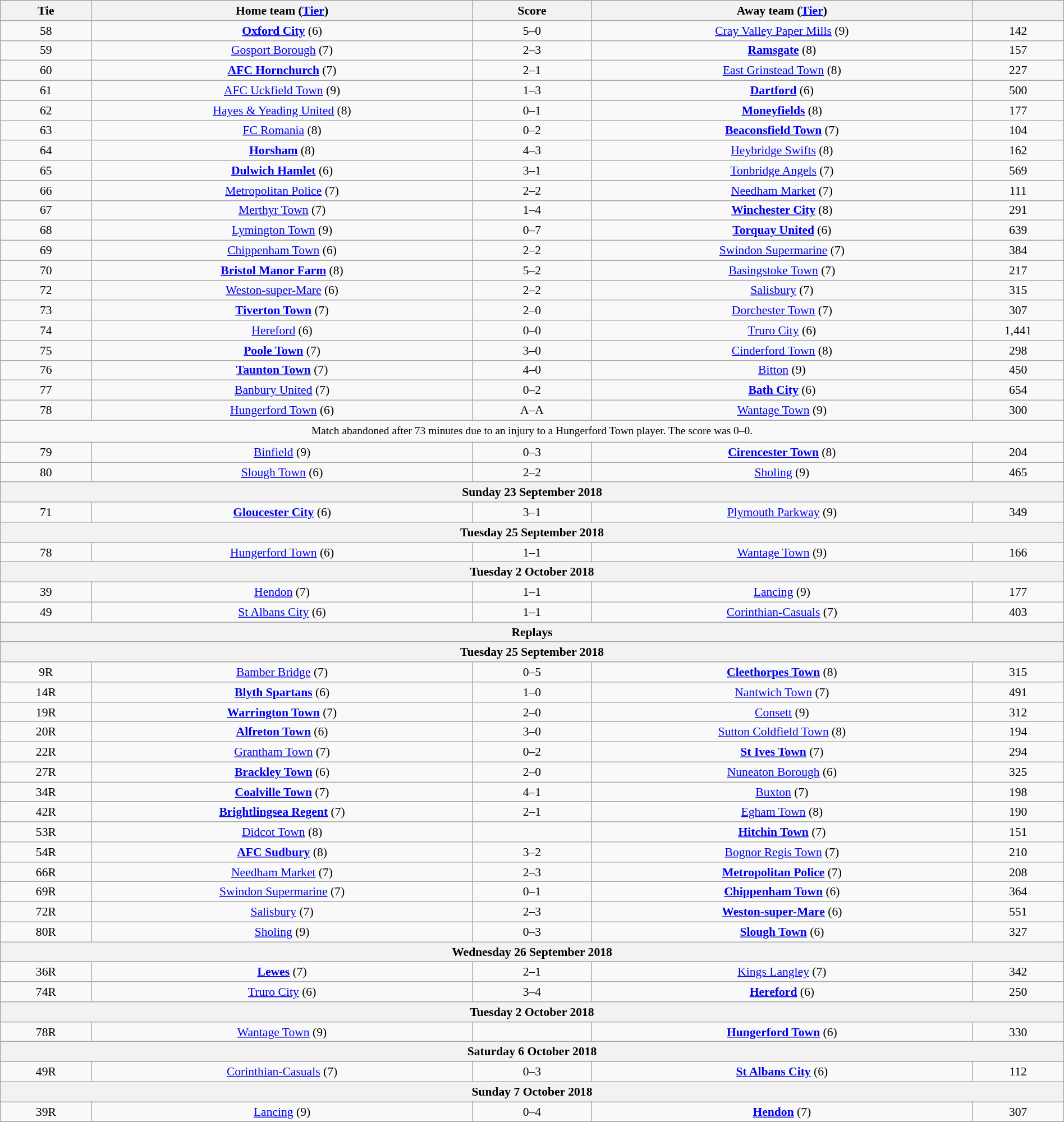<table class="wikitable" style="text-align:center; font-size:90%; width:100%">
<tr>
<th scope="col" style="width:  8.43%;">Tie</th>
<th scope="col" style="width: 35.29%;">Home team (<a href='#'>Tier</a>)</th>
<th scope="col" style="width: 11.00%;">Score</th>
<th scope="col" style="width: 35.29%;">Away team (<a href='#'>Tier</a>)</th>
<th scope="col" style="width:  8.43%;"></th>
</tr>
<tr>
<td>58</td>
<td><strong><a href='#'>Oxford City</a></strong> (6)</td>
<td>5–0</td>
<td><a href='#'>Cray Valley Paper Mills</a> (9)</td>
<td>142</td>
</tr>
<tr>
<td>59</td>
<td><a href='#'>Gosport Borough</a> (7)</td>
<td>2–3</td>
<td><strong><a href='#'>Ramsgate</a></strong> (8)</td>
<td>157</td>
</tr>
<tr>
<td>60</td>
<td><strong><a href='#'>AFC Hornchurch</a></strong> (7)</td>
<td>2–1</td>
<td><a href='#'>East Grinstead Town</a> (8)</td>
<td>227</td>
</tr>
<tr>
<td>61</td>
<td><a href='#'>AFC Uckfield Town</a> (9)</td>
<td>1–3</td>
<td><strong><a href='#'>Dartford</a></strong> (6)</td>
<td>500</td>
</tr>
<tr>
<td>62</td>
<td><a href='#'>Hayes & Yeading United</a> (8)</td>
<td>0–1</td>
<td><strong><a href='#'>Moneyfields</a></strong> (8)</td>
<td>177</td>
</tr>
<tr>
<td>63</td>
<td><a href='#'>FC Romania</a> (8)</td>
<td>0–2</td>
<td><strong><a href='#'>Beaconsfield Town</a></strong> (7)</td>
<td>104</td>
</tr>
<tr>
<td>64</td>
<td><strong><a href='#'>Horsham</a></strong> (8)</td>
<td>4–3</td>
<td><a href='#'>Heybridge Swifts</a> (8)</td>
<td>162</td>
</tr>
<tr>
<td>65</td>
<td><strong><a href='#'>Dulwich Hamlet</a></strong> (6)</td>
<td>3–1</td>
<td><a href='#'>Tonbridge Angels</a> (7)</td>
<td>569</td>
</tr>
<tr>
<td>66</td>
<td><a href='#'>Metropolitan Police</a> (7)</td>
<td>2–2</td>
<td><a href='#'>Needham Market</a> (7)</td>
<td>111</td>
</tr>
<tr>
<td>67</td>
<td><a href='#'>Merthyr Town</a> (7)</td>
<td>1–4</td>
<td><strong><a href='#'>Winchester City</a></strong> (8)</td>
<td>291</td>
</tr>
<tr>
<td>68</td>
<td><a href='#'>Lymington Town</a> (9)</td>
<td>0–7</td>
<td><strong><a href='#'>Torquay United</a></strong> (6)</td>
<td>639</td>
</tr>
<tr>
<td>69</td>
<td><a href='#'>Chippenham Town</a> (6)</td>
<td>2–2</td>
<td><a href='#'>Swindon Supermarine</a> (7)</td>
<td>384</td>
</tr>
<tr>
<td>70</td>
<td><strong><a href='#'>Bristol Manor Farm</a></strong> (8)</td>
<td>5–2</td>
<td><a href='#'>Basingstoke Town</a> (7)</td>
<td>217</td>
</tr>
<tr>
<td>72</td>
<td><a href='#'>Weston-super-Mare</a> (6)</td>
<td>2–2</td>
<td><a href='#'>Salisbury</a> (7)</td>
<td>315</td>
</tr>
<tr>
<td>73</td>
<td><strong><a href='#'>Tiverton Town</a></strong> (7)</td>
<td>2–0</td>
<td><a href='#'>Dorchester Town</a> (7)</td>
<td>307</td>
</tr>
<tr>
<td>74</td>
<td><a href='#'>Hereford</a> (6)</td>
<td>0–0</td>
<td><a href='#'>Truro City</a> (6)</td>
<td>1,441</td>
</tr>
<tr>
<td>75</td>
<td><strong><a href='#'>Poole Town</a></strong> (7)</td>
<td>3–0</td>
<td><a href='#'>Cinderford Town</a> (8)</td>
<td>298</td>
</tr>
<tr>
<td>76</td>
<td><strong><a href='#'>Taunton Town</a></strong> (7)</td>
<td>4–0</td>
<td><a href='#'>Bitton</a> (9)</td>
<td>450</td>
</tr>
<tr>
<td>77</td>
<td><a href='#'>Banbury United</a> (7)</td>
<td>0–2</td>
<td><strong><a href='#'>Bath City</a></strong> (6)</td>
<td>654</td>
</tr>
<tr>
<td>78</td>
<td><a href='#'>Hungerford Town</a> (6)</td>
<td>A–A</td>
<td><a href='#'>Wantage Town</a> (9)</td>
<td>300</td>
</tr>
<tr>
<td colspan="5" style="height:20px; text-align:center; font-size:90%">Match abandoned after 73 minutes due to an injury to a Hungerford Town player. The score was 0–0.</td>
</tr>
<tr>
<td>79</td>
<td><a href='#'>Binfield</a> (9)</td>
<td>0–3</td>
<td><strong><a href='#'>Cirencester Town</a></strong> (8)</td>
<td>204</td>
</tr>
<tr>
<td>80</td>
<td><a href='#'>Slough Town</a> (6)</td>
<td>2–2</td>
<td><a href='#'>Sholing</a> (9)</td>
<td>465</td>
</tr>
<tr>
<th colspan="5"><strong>Sunday 23 September 2018</strong></th>
</tr>
<tr>
<td>71</td>
<td><strong><a href='#'>Gloucester City</a></strong> (6)</td>
<td>3–1</td>
<td><a href='#'>Plymouth Parkway</a> (9)</td>
<td>349</td>
</tr>
<tr>
<th colspan="5"><strong>Tuesday 25 September 2018</strong></th>
</tr>
<tr>
<td>78</td>
<td><a href='#'>Hungerford Town</a> (6)</td>
<td>1–1</td>
<td><a href='#'>Wantage Town</a> (9)</td>
<td>166</td>
</tr>
<tr>
<th colspan="5"><strong>Tuesday 2 October 2018</strong></th>
</tr>
<tr>
<td>39</td>
<td><a href='#'>Hendon</a> (7)</td>
<td>1–1</td>
<td><a href='#'>Lancing</a> (9)</td>
<td>177</td>
</tr>
<tr>
<td>49</td>
<td><a href='#'>St Albans City</a> (6)</td>
<td>1–1</td>
<td><a href='#'>Corinthian-Casuals</a> (7)</td>
<td>403</td>
</tr>
<tr>
<th colspan="5"><strong>Replays</strong></th>
</tr>
<tr>
<th colspan="5"><strong>Tuesday 25 September 2018</strong></th>
</tr>
<tr>
<td>9R</td>
<td><a href='#'>Bamber Bridge</a> (7)</td>
<td>0–5</td>
<td><strong><a href='#'>Cleethorpes Town</a></strong> (8)</td>
<td>315</td>
</tr>
<tr>
<td>14R</td>
<td><strong><a href='#'>Blyth Spartans</a></strong> (6)</td>
<td>1–0</td>
<td><a href='#'>Nantwich Town</a> (7)</td>
<td>491</td>
</tr>
<tr>
<td>19R</td>
<td><strong><a href='#'>Warrington Town</a></strong> (7)</td>
<td>2–0</td>
<td><a href='#'>Consett</a> (9)</td>
<td>312</td>
</tr>
<tr>
<td>20R</td>
<td><strong><a href='#'>Alfreton Town</a></strong> (6)</td>
<td>3–0</td>
<td><a href='#'>Sutton Coldfield Town</a> (8)</td>
<td>194</td>
</tr>
<tr>
<td>22R</td>
<td><a href='#'>Grantham Town</a> (7)</td>
<td>0–2</td>
<td><strong><a href='#'>St Ives Town</a></strong> (7)</td>
<td>294</td>
</tr>
<tr>
<td>27R</td>
<td><strong><a href='#'>Brackley Town</a></strong> (6)</td>
<td>2–0</td>
<td><a href='#'>Nuneaton Borough</a> (6)</td>
<td>325</td>
</tr>
<tr>
<td>34R</td>
<td><strong><a href='#'>Coalville Town</a></strong> (7)</td>
<td>4–1</td>
<td><a href='#'>Buxton</a> (7)</td>
<td>198</td>
</tr>
<tr>
<td>42R</td>
<td><strong><a href='#'>Brightlingsea Regent</a></strong> (7)</td>
<td>2–1</td>
<td><a href='#'>Egham Town</a> (8)</td>
<td>190</td>
</tr>
<tr>
<td>53R</td>
<td><a href='#'>Didcot Town</a> (8)</td>
<td></td>
<td><strong><a href='#'>Hitchin Town</a></strong> (7)</td>
<td>151</td>
</tr>
<tr>
<td>54R</td>
<td><strong><a href='#'>AFC Sudbury</a></strong> (8)</td>
<td>3–2 </td>
<td><a href='#'>Bognor Regis Town</a> (7)</td>
<td>210</td>
</tr>
<tr>
<td>66R</td>
<td><a href='#'>Needham Market</a> (7)</td>
<td>2–3 </td>
<td><strong><a href='#'>Metropolitan Police</a></strong> (7)</td>
<td>208</td>
</tr>
<tr>
<td>69R</td>
<td><a href='#'>Swindon Supermarine</a> (7)</td>
<td>0–1</td>
<td><strong><a href='#'>Chippenham Town</a></strong> (6)</td>
<td>364</td>
</tr>
<tr>
<td>72R</td>
<td><a href='#'>Salisbury</a> (7)</td>
<td>2–3 </td>
<td><strong><a href='#'>Weston-super-Mare</a></strong> (6)</td>
<td>551</td>
</tr>
<tr>
<td>80R</td>
<td><a href='#'>Sholing</a> (9)</td>
<td>0–3  </td>
<td><strong><a href='#'>Slough Town</a></strong> (6)</td>
<td>327</td>
</tr>
<tr>
<th colspan="5"><strong>Wednesday 26 September 2018</strong></th>
</tr>
<tr>
<td>36R</td>
<td><strong><a href='#'>Lewes</a></strong> (7)</td>
<td>2–1</td>
<td><a href='#'>Kings Langley</a> (7)</td>
<td>342</td>
</tr>
<tr>
<td>74R</td>
<td><a href='#'>Truro City</a> (6)</td>
<td>3–4 </td>
<td><strong><a href='#'>Hereford</a></strong> (6)</td>
<td>250</td>
</tr>
<tr>
<th colspan="5"><strong>Tuesday 2 October 2018</strong></th>
</tr>
<tr>
<td>78R</td>
<td><a href='#'>Wantage Town</a> (9)</td>
<td></td>
<td><strong><a href='#'>Hungerford Town</a></strong> (6)</td>
<td>330</td>
</tr>
<tr>
<th colspan="5"><strong>Saturday 6 October 2018</strong></th>
</tr>
<tr>
<td>49R</td>
<td><a href='#'>Corinthian-Casuals</a> (7)</td>
<td>0–3</td>
<td><strong><a href='#'>St Albans City</a></strong> (6)</td>
<td>112</td>
</tr>
<tr>
<th colspan="5"><strong>Sunday 7 October 2018</strong></th>
</tr>
<tr>
<td>39R</td>
<td><a href='#'>Lancing</a> (9)</td>
<td>0–4</td>
<td><strong><a href='#'>Hendon</a></strong> (7)</td>
<td>307</td>
</tr>
<tr>
</tr>
</table>
